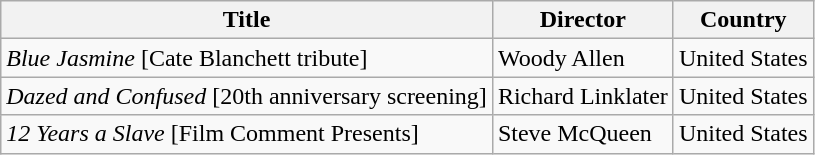<table class="wikitable">
<tr>
<th>Title</th>
<th>Director</th>
<th>Country</th>
</tr>
<tr>
<td><em>Blue Jasmine</em> [Cate Blanchett tribute]</td>
<td>Woody Allen</td>
<td>United States</td>
</tr>
<tr>
<td><em>Dazed and Confused</em> [20th anniversary screening]</td>
<td>Richard Linklater</td>
<td>United States</td>
</tr>
<tr>
<td><em>12 Years a Slave</em> [Film Comment Presents]</td>
<td>Steve McQueen</td>
<td>United States</td>
</tr>
</table>
